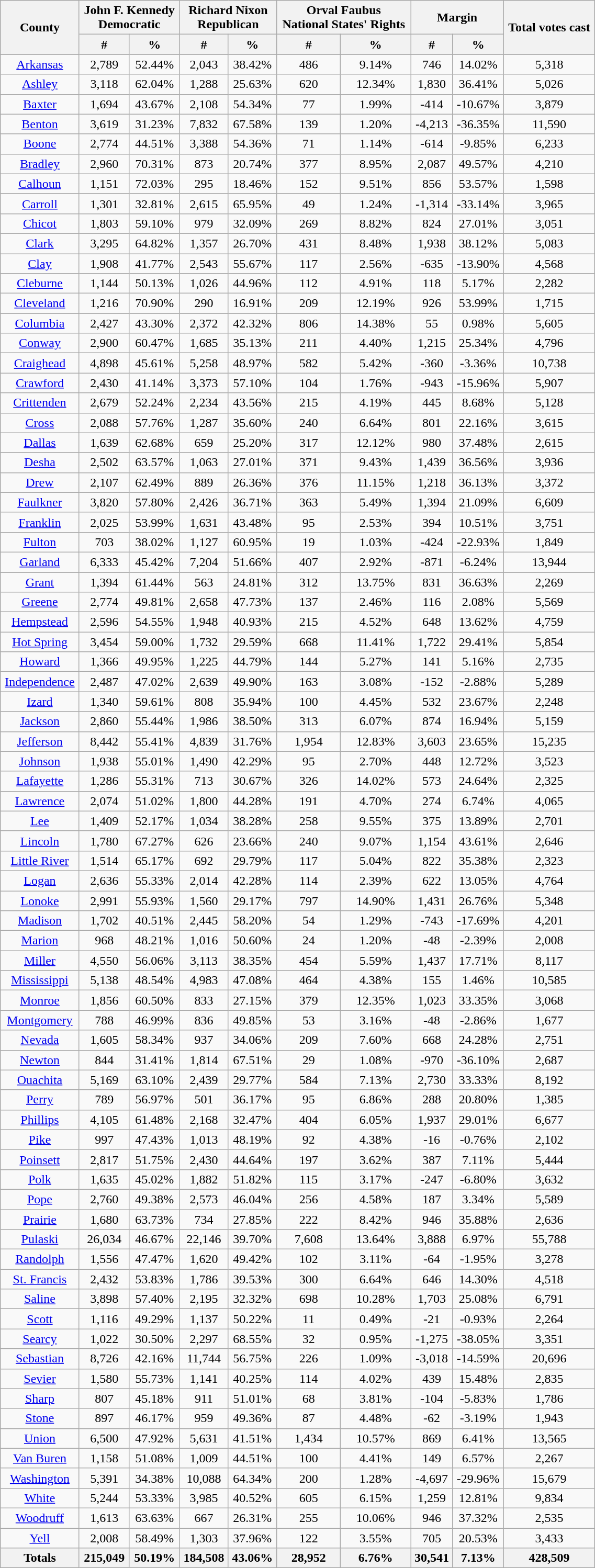<table width="60%"  class="wikitable sortable" style="text-align:center">
<tr>
<th style="text-align:center;" rowspan="2">County</th>
<th style="text-align:center;" colspan="2">John F. Kennedy<br>Democratic</th>
<th style="text-align:center;" colspan="2">Richard Nixon<br>Republican</th>
<th style="text-align:center;" colspan="2">Orval Faubus<br>National States' Rights</th>
<th style="text-align:center;" colspan="2">Margin</th>
<th style="text-align:center;" rowspan="2">Total votes cast</th>
</tr>
<tr>
<th style="text-align:center;" data-sort-type="number">#</th>
<th style="text-align:center;" data-sort-type="number">%</th>
<th style="text-align:center;" data-sort-type="number">#</th>
<th style="text-align:center;" data-sort-type="number">%</th>
<th style="text-align:center;" data-sort-type="number">#</th>
<th style="text-align:center;" data-sort-type="number">%</th>
<th style="text-align:center;" data-sort-type="number">#</th>
<th style="text-align:center;" data-sort-type="number">%</th>
</tr>
<tr style="text-align:center;">
<td><a href='#'>Arkansas</a></td>
<td>2,789</td>
<td>52.44%</td>
<td>2,043</td>
<td>38.42%</td>
<td>486</td>
<td>9.14%</td>
<td>746</td>
<td>14.02%</td>
<td>5,318</td>
</tr>
<tr style="text-align:center;">
<td><a href='#'>Ashley</a></td>
<td>3,118</td>
<td>62.04%</td>
<td>1,288</td>
<td>25.63%</td>
<td>620</td>
<td>12.34%</td>
<td>1,830</td>
<td>36.41%</td>
<td>5,026</td>
</tr>
<tr style="text-align:center;">
<td><a href='#'>Baxter</a></td>
<td>1,694</td>
<td>43.67%</td>
<td>2,108</td>
<td>54.34%</td>
<td>77</td>
<td>1.99%</td>
<td>-414</td>
<td>-10.67%</td>
<td>3,879</td>
</tr>
<tr style="text-align:center;">
<td><a href='#'>Benton</a></td>
<td>3,619</td>
<td>31.23%</td>
<td>7,832</td>
<td>67.58%</td>
<td>139</td>
<td>1.20%</td>
<td>-4,213</td>
<td>-36.35%</td>
<td>11,590</td>
</tr>
<tr style="text-align:center;">
<td><a href='#'>Boone</a></td>
<td>2,774</td>
<td>44.51%</td>
<td>3,388</td>
<td>54.36%</td>
<td>71</td>
<td>1.14%</td>
<td>-614</td>
<td>-9.85%</td>
<td>6,233</td>
</tr>
<tr style="text-align:center;">
<td><a href='#'>Bradley</a></td>
<td>2,960</td>
<td>70.31%</td>
<td>873</td>
<td>20.74%</td>
<td>377</td>
<td>8.95%</td>
<td>2,087</td>
<td>49.57%</td>
<td>4,210</td>
</tr>
<tr style="text-align:center;">
<td><a href='#'>Calhoun</a></td>
<td>1,151</td>
<td>72.03%</td>
<td>295</td>
<td>18.46%</td>
<td>152</td>
<td>9.51%</td>
<td>856</td>
<td>53.57%</td>
<td>1,598</td>
</tr>
<tr style="text-align:center;">
<td><a href='#'>Carroll</a></td>
<td>1,301</td>
<td>32.81%</td>
<td>2,615</td>
<td>65.95%</td>
<td>49</td>
<td>1.24%</td>
<td>-1,314</td>
<td>-33.14%</td>
<td>3,965</td>
</tr>
<tr style="text-align:center;">
<td><a href='#'>Chicot</a></td>
<td>1,803</td>
<td>59.10%</td>
<td>979</td>
<td>32.09%</td>
<td>269</td>
<td>8.82%</td>
<td>824</td>
<td>27.01%</td>
<td>3,051</td>
</tr>
<tr style="text-align:center;">
<td><a href='#'>Clark</a></td>
<td>3,295</td>
<td>64.82%</td>
<td>1,357</td>
<td>26.70%</td>
<td>431</td>
<td>8.48%</td>
<td>1,938</td>
<td>38.12%</td>
<td>5,083</td>
</tr>
<tr style="text-align:center;">
<td><a href='#'>Clay</a></td>
<td>1,908</td>
<td>41.77%</td>
<td>2,543</td>
<td>55.67%</td>
<td>117</td>
<td>2.56%</td>
<td>-635</td>
<td>-13.90%</td>
<td>4,568</td>
</tr>
<tr style="text-align:center;">
<td><a href='#'>Cleburne</a></td>
<td>1,144</td>
<td>50.13%</td>
<td>1,026</td>
<td>44.96%</td>
<td>112</td>
<td>4.91%</td>
<td>118</td>
<td>5.17%</td>
<td>2,282</td>
</tr>
<tr style="text-align:center;">
<td><a href='#'>Cleveland</a></td>
<td>1,216</td>
<td>70.90%</td>
<td>290</td>
<td>16.91%</td>
<td>209</td>
<td>12.19%</td>
<td>926</td>
<td>53.99%</td>
<td>1,715</td>
</tr>
<tr style="text-align:center;">
<td><a href='#'>Columbia</a></td>
<td>2,427</td>
<td>43.30%</td>
<td>2,372</td>
<td>42.32%</td>
<td>806</td>
<td>14.38%</td>
<td>55</td>
<td>0.98%</td>
<td>5,605</td>
</tr>
<tr style="text-align:center;">
<td><a href='#'>Conway</a></td>
<td>2,900</td>
<td>60.47%</td>
<td>1,685</td>
<td>35.13%</td>
<td>211</td>
<td>4.40%</td>
<td>1,215</td>
<td>25.34%</td>
<td>4,796</td>
</tr>
<tr style="text-align:center;">
<td><a href='#'>Craighead</a></td>
<td>4,898</td>
<td>45.61%</td>
<td>5,258</td>
<td>48.97%</td>
<td>582</td>
<td>5.42%</td>
<td>-360</td>
<td>-3.36%</td>
<td>10,738</td>
</tr>
<tr style="text-align:center;">
<td><a href='#'>Crawford</a></td>
<td>2,430</td>
<td>41.14%</td>
<td>3,373</td>
<td>57.10%</td>
<td>104</td>
<td>1.76%</td>
<td>-943</td>
<td>-15.96%</td>
<td>5,907</td>
</tr>
<tr style="text-align:center;">
<td><a href='#'>Crittenden</a></td>
<td>2,679</td>
<td>52.24%</td>
<td>2,234</td>
<td>43.56%</td>
<td>215</td>
<td>4.19%</td>
<td>445</td>
<td>8.68%</td>
<td>5,128</td>
</tr>
<tr style="text-align:center;">
<td><a href='#'>Cross</a></td>
<td>2,088</td>
<td>57.76%</td>
<td>1,287</td>
<td>35.60%</td>
<td>240</td>
<td>6.64%</td>
<td>801</td>
<td>22.16%</td>
<td>3,615</td>
</tr>
<tr style="text-align:center;">
<td><a href='#'>Dallas</a></td>
<td>1,639</td>
<td>62.68%</td>
<td>659</td>
<td>25.20%</td>
<td>317</td>
<td>12.12%</td>
<td>980</td>
<td>37.48%</td>
<td>2,615</td>
</tr>
<tr style="text-align:center;">
<td><a href='#'>Desha</a></td>
<td>2,502</td>
<td>63.57%</td>
<td>1,063</td>
<td>27.01%</td>
<td>371</td>
<td>9.43%</td>
<td>1,439</td>
<td>36.56%</td>
<td>3,936</td>
</tr>
<tr style="text-align:center;">
<td><a href='#'>Drew</a></td>
<td>2,107</td>
<td>62.49%</td>
<td>889</td>
<td>26.36%</td>
<td>376</td>
<td>11.15%</td>
<td>1,218</td>
<td>36.13%</td>
<td>3,372</td>
</tr>
<tr style="text-align:center;">
<td><a href='#'>Faulkner</a></td>
<td>3,820</td>
<td>57.80%</td>
<td>2,426</td>
<td>36.71%</td>
<td>363</td>
<td>5.49%</td>
<td>1,394</td>
<td>21.09%</td>
<td>6,609</td>
</tr>
<tr style="text-align:center;">
<td><a href='#'>Franklin</a></td>
<td>2,025</td>
<td>53.99%</td>
<td>1,631</td>
<td>43.48%</td>
<td>95</td>
<td>2.53%</td>
<td>394</td>
<td>10.51%</td>
<td>3,751</td>
</tr>
<tr style="text-align:center;">
<td><a href='#'>Fulton</a></td>
<td>703</td>
<td>38.02%</td>
<td>1,127</td>
<td>60.95%</td>
<td>19</td>
<td>1.03%</td>
<td>-424</td>
<td>-22.93%</td>
<td>1,849</td>
</tr>
<tr style="text-align:center;">
<td><a href='#'>Garland</a></td>
<td>6,333</td>
<td>45.42%</td>
<td>7,204</td>
<td>51.66%</td>
<td>407</td>
<td>2.92%</td>
<td>-871</td>
<td>-6.24%</td>
<td>13,944</td>
</tr>
<tr style="text-align:center;">
<td><a href='#'>Grant</a></td>
<td>1,394</td>
<td>61.44%</td>
<td>563</td>
<td>24.81%</td>
<td>312</td>
<td>13.75%</td>
<td>831</td>
<td>36.63%</td>
<td>2,269</td>
</tr>
<tr style="text-align:center;">
<td><a href='#'>Greene</a></td>
<td>2,774</td>
<td>49.81%</td>
<td>2,658</td>
<td>47.73%</td>
<td>137</td>
<td>2.46%</td>
<td>116</td>
<td>2.08%</td>
<td>5,569</td>
</tr>
<tr style="text-align:center;">
<td><a href='#'>Hempstead</a></td>
<td>2,596</td>
<td>54.55%</td>
<td>1,948</td>
<td>40.93%</td>
<td>215</td>
<td>4.52%</td>
<td>648</td>
<td>13.62%</td>
<td>4,759</td>
</tr>
<tr style="text-align:center;">
<td><a href='#'>Hot Spring</a></td>
<td>3,454</td>
<td>59.00%</td>
<td>1,732</td>
<td>29.59%</td>
<td>668</td>
<td>11.41%</td>
<td>1,722</td>
<td>29.41%</td>
<td>5,854</td>
</tr>
<tr style="text-align:center;">
<td><a href='#'>Howard</a></td>
<td>1,366</td>
<td>49.95%</td>
<td>1,225</td>
<td>44.79%</td>
<td>144</td>
<td>5.27%</td>
<td>141</td>
<td>5.16%</td>
<td>2,735</td>
</tr>
<tr style="text-align:center;">
<td><a href='#'>Independence</a></td>
<td>2,487</td>
<td>47.02%</td>
<td>2,639</td>
<td>49.90%</td>
<td>163</td>
<td>3.08%</td>
<td>-152</td>
<td>-2.88%</td>
<td>5,289</td>
</tr>
<tr style="text-align:center;">
<td><a href='#'>Izard</a></td>
<td>1,340</td>
<td>59.61%</td>
<td>808</td>
<td>35.94%</td>
<td>100</td>
<td>4.45%</td>
<td>532</td>
<td>23.67%</td>
<td>2,248</td>
</tr>
<tr style="text-align:center;">
<td><a href='#'>Jackson</a></td>
<td>2,860</td>
<td>55.44%</td>
<td>1,986</td>
<td>38.50%</td>
<td>313</td>
<td>6.07%</td>
<td>874</td>
<td>16.94%</td>
<td>5,159</td>
</tr>
<tr style="text-align:center;">
<td><a href='#'>Jefferson</a></td>
<td>8,442</td>
<td>55.41%</td>
<td>4,839</td>
<td>31.76%</td>
<td>1,954</td>
<td>12.83%</td>
<td>3,603</td>
<td>23.65%</td>
<td>15,235</td>
</tr>
<tr style="text-align:center;">
<td><a href='#'>Johnson</a></td>
<td>1,938</td>
<td>55.01%</td>
<td>1,490</td>
<td>42.29%</td>
<td>95</td>
<td>2.70%</td>
<td>448</td>
<td>12.72%</td>
<td>3,523</td>
</tr>
<tr style="text-align:center;">
<td><a href='#'>Lafayette</a></td>
<td>1,286</td>
<td>55.31%</td>
<td>713</td>
<td>30.67%</td>
<td>326</td>
<td>14.02%</td>
<td>573</td>
<td>24.64%</td>
<td>2,325</td>
</tr>
<tr style="text-align:center;">
<td><a href='#'>Lawrence</a></td>
<td>2,074</td>
<td>51.02%</td>
<td>1,800</td>
<td>44.28%</td>
<td>191</td>
<td>4.70%</td>
<td>274</td>
<td>6.74%</td>
<td>4,065</td>
</tr>
<tr style="text-align:center;">
<td><a href='#'>Lee</a></td>
<td>1,409</td>
<td>52.17%</td>
<td>1,034</td>
<td>38.28%</td>
<td>258</td>
<td>9.55%</td>
<td>375</td>
<td>13.89%</td>
<td>2,701</td>
</tr>
<tr style="text-align:center;">
<td><a href='#'>Lincoln</a></td>
<td>1,780</td>
<td>67.27%</td>
<td>626</td>
<td>23.66%</td>
<td>240</td>
<td>9.07%</td>
<td>1,154</td>
<td>43.61%</td>
<td>2,646</td>
</tr>
<tr style="text-align:center;">
<td><a href='#'>Little River</a></td>
<td>1,514</td>
<td>65.17%</td>
<td>692</td>
<td>29.79%</td>
<td>117</td>
<td>5.04%</td>
<td>822</td>
<td>35.38%</td>
<td>2,323</td>
</tr>
<tr style="text-align:center;">
<td><a href='#'>Logan</a></td>
<td>2,636</td>
<td>55.33%</td>
<td>2,014</td>
<td>42.28%</td>
<td>114</td>
<td>2.39%</td>
<td>622</td>
<td>13.05%</td>
<td>4,764</td>
</tr>
<tr style="text-align:center;">
<td><a href='#'>Lonoke</a></td>
<td>2,991</td>
<td>55.93%</td>
<td>1,560</td>
<td>29.17%</td>
<td>797</td>
<td>14.90%</td>
<td>1,431</td>
<td>26.76%</td>
<td>5,348</td>
</tr>
<tr style="text-align:center;">
<td><a href='#'>Madison</a></td>
<td>1,702</td>
<td>40.51%</td>
<td>2,445</td>
<td>58.20%</td>
<td>54</td>
<td>1.29%</td>
<td>-743</td>
<td>-17.69%</td>
<td>4,201</td>
</tr>
<tr style="text-align:center;">
<td><a href='#'>Marion</a></td>
<td>968</td>
<td>48.21%</td>
<td>1,016</td>
<td>50.60%</td>
<td>24</td>
<td>1.20%</td>
<td>-48</td>
<td>-2.39%</td>
<td>2,008</td>
</tr>
<tr style="text-align:center;">
<td><a href='#'>Miller</a></td>
<td>4,550</td>
<td>56.06%</td>
<td>3,113</td>
<td>38.35%</td>
<td>454</td>
<td>5.59%</td>
<td>1,437</td>
<td>17.71%</td>
<td>8,117</td>
</tr>
<tr style="text-align:center;">
<td><a href='#'>Mississippi</a></td>
<td>5,138</td>
<td>48.54%</td>
<td>4,983</td>
<td>47.08%</td>
<td>464</td>
<td>4.38%</td>
<td>155</td>
<td>1.46%</td>
<td>10,585</td>
</tr>
<tr style="text-align:center;">
<td><a href='#'>Monroe</a></td>
<td>1,856</td>
<td>60.50%</td>
<td>833</td>
<td>27.15%</td>
<td>379</td>
<td>12.35%</td>
<td>1,023</td>
<td>33.35%</td>
<td>3,068</td>
</tr>
<tr style="text-align:center;">
<td><a href='#'>Montgomery</a></td>
<td>788</td>
<td>46.99%</td>
<td>836</td>
<td>49.85%</td>
<td>53</td>
<td>3.16%</td>
<td>-48</td>
<td>-2.86%</td>
<td>1,677</td>
</tr>
<tr style="text-align:center;">
<td><a href='#'>Nevada</a></td>
<td>1,605</td>
<td>58.34%</td>
<td>937</td>
<td>34.06%</td>
<td>209</td>
<td>7.60%</td>
<td>668</td>
<td>24.28%</td>
<td>2,751</td>
</tr>
<tr style="text-align:center;">
<td><a href='#'>Newton</a></td>
<td>844</td>
<td>31.41%</td>
<td>1,814</td>
<td>67.51%</td>
<td>29</td>
<td>1.08%</td>
<td>-970</td>
<td>-36.10%</td>
<td>2,687</td>
</tr>
<tr style="text-align:center;">
<td><a href='#'>Ouachita</a></td>
<td>5,169</td>
<td>63.10%</td>
<td>2,439</td>
<td>29.77%</td>
<td>584</td>
<td>7.13%</td>
<td>2,730</td>
<td>33.33%</td>
<td>8,192</td>
</tr>
<tr style="text-align:center;">
<td><a href='#'>Perry</a></td>
<td>789</td>
<td>56.97%</td>
<td>501</td>
<td>36.17%</td>
<td>95</td>
<td>6.86%</td>
<td>288</td>
<td>20.80%</td>
<td>1,385</td>
</tr>
<tr style="text-align:center;">
<td><a href='#'>Phillips</a></td>
<td>4,105</td>
<td>61.48%</td>
<td>2,168</td>
<td>32.47%</td>
<td>404</td>
<td>6.05%</td>
<td>1,937</td>
<td>29.01%</td>
<td>6,677</td>
</tr>
<tr style="text-align:center;">
<td><a href='#'>Pike</a></td>
<td>997</td>
<td>47.43%</td>
<td>1,013</td>
<td>48.19%</td>
<td>92</td>
<td>4.38%</td>
<td>-16</td>
<td>-0.76%</td>
<td>2,102</td>
</tr>
<tr style="text-align:center;">
<td><a href='#'>Poinsett</a></td>
<td>2,817</td>
<td>51.75%</td>
<td>2,430</td>
<td>44.64%</td>
<td>197</td>
<td>3.62%</td>
<td>387</td>
<td>7.11%</td>
<td>5,444</td>
</tr>
<tr style="text-align:center;">
<td><a href='#'>Polk</a></td>
<td>1,635</td>
<td>45.02%</td>
<td>1,882</td>
<td>51.82%</td>
<td>115</td>
<td>3.17%</td>
<td>-247</td>
<td>-6.80%</td>
<td>3,632</td>
</tr>
<tr style="text-align:center;">
<td><a href='#'>Pope</a></td>
<td>2,760</td>
<td>49.38%</td>
<td>2,573</td>
<td>46.04%</td>
<td>256</td>
<td>4.58%</td>
<td>187</td>
<td>3.34%</td>
<td>5,589</td>
</tr>
<tr style="text-align:center;">
<td><a href='#'>Prairie</a></td>
<td>1,680</td>
<td>63.73%</td>
<td>734</td>
<td>27.85%</td>
<td>222</td>
<td>8.42%</td>
<td>946</td>
<td>35.88%</td>
<td>2,636</td>
</tr>
<tr style="text-align:center;">
<td><a href='#'>Pulaski</a></td>
<td>26,034</td>
<td>46.67%</td>
<td>22,146</td>
<td>39.70%</td>
<td>7,608</td>
<td>13.64%</td>
<td>3,888</td>
<td>6.97%</td>
<td>55,788</td>
</tr>
<tr style="text-align:center;">
<td><a href='#'>Randolph</a></td>
<td>1,556</td>
<td>47.47%</td>
<td>1,620</td>
<td>49.42%</td>
<td>102</td>
<td>3.11%</td>
<td>-64</td>
<td>-1.95%</td>
<td>3,278</td>
</tr>
<tr style="text-align:center;">
<td><a href='#'>St. Francis</a></td>
<td>2,432</td>
<td>53.83%</td>
<td>1,786</td>
<td>39.53%</td>
<td>300</td>
<td>6.64%</td>
<td>646</td>
<td>14.30%</td>
<td>4,518</td>
</tr>
<tr style="text-align:center;">
<td><a href='#'>Saline</a></td>
<td>3,898</td>
<td>57.40%</td>
<td>2,195</td>
<td>32.32%</td>
<td>698</td>
<td>10.28%</td>
<td>1,703</td>
<td>25.08%</td>
<td>6,791</td>
</tr>
<tr style="text-align:center;">
<td><a href='#'>Scott</a></td>
<td>1,116</td>
<td>49.29%</td>
<td>1,137</td>
<td>50.22%</td>
<td>11</td>
<td>0.49%</td>
<td>-21</td>
<td>-0.93%</td>
<td>2,264</td>
</tr>
<tr style="text-align:center;">
<td><a href='#'>Searcy</a></td>
<td>1,022</td>
<td>30.50%</td>
<td>2,297</td>
<td>68.55%</td>
<td>32</td>
<td>0.95%</td>
<td>-1,275</td>
<td>-38.05%</td>
<td>3,351</td>
</tr>
<tr style="text-align:center;">
<td><a href='#'>Sebastian</a></td>
<td>8,726</td>
<td>42.16%</td>
<td>11,744</td>
<td>56.75%</td>
<td>226</td>
<td>1.09%</td>
<td>-3,018</td>
<td>-14.59%</td>
<td>20,696</td>
</tr>
<tr style="text-align:center;">
<td><a href='#'>Sevier</a></td>
<td>1,580</td>
<td>55.73%</td>
<td>1,141</td>
<td>40.25%</td>
<td>114</td>
<td>4.02%</td>
<td>439</td>
<td>15.48%</td>
<td>2,835</td>
</tr>
<tr style="text-align:center;">
<td><a href='#'>Sharp</a></td>
<td>807</td>
<td>45.18%</td>
<td>911</td>
<td>51.01%</td>
<td>68</td>
<td>3.81%</td>
<td>-104</td>
<td>-5.83%</td>
<td>1,786</td>
</tr>
<tr style="text-align:center;">
<td><a href='#'>Stone</a></td>
<td>897</td>
<td>46.17%</td>
<td>959</td>
<td>49.36%</td>
<td>87</td>
<td>4.48%</td>
<td>-62</td>
<td>-3.19%</td>
<td>1,943</td>
</tr>
<tr style="text-align:center;">
<td><a href='#'>Union</a></td>
<td>6,500</td>
<td>47.92%</td>
<td>5,631</td>
<td>41.51%</td>
<td>1,434</td>
<td>10.57%</td>
<td>869</td>
<td>6.41%</td>
<td>13,565</td>
</tr>
<tr style="text-align:center;">
<td><a href='#'>Van Buren</a></td>
<td>1,158</td>
<td>51.08%</td>
<td>1,009</td>
<td>44.51%</td>
<td>100</td>
<td>4.41%</td>
<td>149</td>
<td>6.57%</td>
<td>2,267</td>
</tr>
<tr style="text-align:center;">
<td><a href='#'>Washington</a></td>
<td>5,391</td>
<td>34.38%</td>
<td>10,088</td>
<td>64.34%</td>
<td>200</td>
<td>1.28%</td>
<td>-4,697</td>
<td>-29.96%</td>
<td>15,679</td>
</tr>
<tr style="text-align:center;">
<td><a href='#'>White</a></td>
<td>5,244</td>
<td>53.33%</td>
<td>3,985</td>
<td>40.52%</td>
<td>605</td>
<td>6.15%</td>
<td>1,259</td>
<td>12.81%</td>
<td>9,834</td>
</tr>
<tr style="text-align:center;">
<td><a href='#'>Woodruff</a></td>
<td>1,613</td>
<td>63.63%</td>
<td>667</td>
<td>26.31%</td>
<td>255</td>
<td>10.06%</td>
<td>946</td>
<td>37.32%</td>
<td>2,535</td>
</tr>
<tr style="text-align:center;">
<td><a href='#'>Yell</a></td>
<td>2,008</td>
<td>58.49%</td>
<td>1,303</td>
<td>37.96%</td>
<td>122</td>
<td>3.55%</td>
<td>705</td>
<td>20.53%</td>
<td>3,433</td>
</tr>
<tr style="text-align:center;">
<th>Totals</th>
<th>215,049</th>
<th>50.19%</th>
<th>184,508</th>
<th>43.06%</th>
<th>28,952</th>
<th>6.76%</th>
<th>30,541</th>
<th>7.13%</th>
<th>428,509</th>
</tr>
</table>
